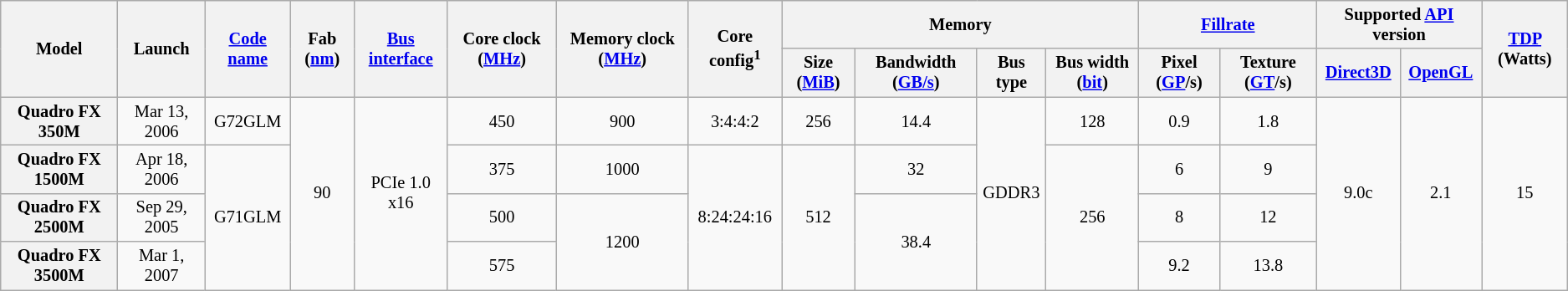<table class="mw-datatable wikitable sortable sort-under" style="font-size:85%; text-align:center;">
<tr>
<th rowspan=2>Model</th>
<th rowspan="2">Launch</th>
<th rowspan=2><a href='#'>Code name</a></th>
<th rowspan=2>Fab (<a href='#'>nm</a>)</th>
<th rowspan=2><a href='#'>Bus</a> <a href='#'>interface</a></th>
<th rowspan=2>Core clock (<a href='#'>MHz</a>)</th>
<th rowspan=2>Memory clock (<a href='#'>MHz</a>)</th>
<th rowspan="2">Core config<sup>1</sup></th>
<th colspan=4>Memory</th>
<th colspan="2"><a href='#'>Fillrate</a></th>
<th colspan="2">Supported <a href='#'>API</a> version</th>
<th rowspan=2><a href='#'>TDP</a> (Watts)</th>
</tr>
<tr>
<th>Size (<a href='#'>MiB</a>)</th>
<th>Bandwidth (<a href='#'>GB/s</a>)</th>
<th>Bus type</th>
<th>Bus width (<a href='#'>bit</a>)</th>
<th>Pixel (<a href='#'>GP</a>/s)</th>
<th>Texture (<a href='#'>GT</a>/s)</th>
<th><a href='#'>Direct3D</a></th>
<th><a href='#'>OpenGL</a></th>
</tr>
<tr>
<th>Quadro FX 350M</th>
<td>Mar 13, 2006</td>
<td>G72GLM</td>
<td rowspan="4">90</td>
<td rowspan="4">PCIe 1.0 x16</td>
<td>450</td>
<td>900</td>
<td>3:4:4:2</td>
<td>256</td>
<td>14.4</td>
<td rowspan="4">GDDR3</td>
<td>128</td>
<td>0.9</td>
<td>1.8</td>
<td rowspan="4">9.0c</td>
<td rowspan="4">2.1</td>
<td rowspan="4">15</td>
</tr>
<tr>
<th>Quadro FX 1500M</th>
<td>Apr 18, 2006</td>
<td rowspan="3">G71GLM</td>
<td>375</td>
<td>1000</td>
<td rowspan="3">8:24:24:16</td>
<td rowspan="3">512</td>
<td>32</td>
<td rowspan="3">256</td>
<td>6</td>
<td>9</td>
</tr>
<tr>
<th>Quadro FX 2500M</th>
<td>Sep 29, 2005</td>
<td>500</td>
<td rowspan="2">1200</td>
<td rowspan="2">38.4</td>
<td>8</td>
<td>12</td>
</tr>
<tr>
<th>Quadro FX 3500M</th>
<td>Mar 1, 2007</td>
<td>575</td>
<td>9.2</td>
<td>13.8</td>
</tr>
</table>
